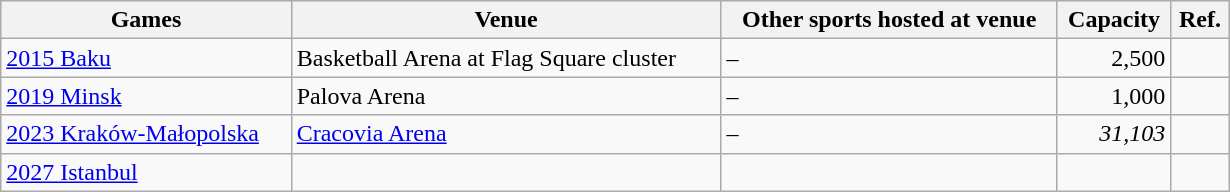<table class="wikitable sortable" width=820px>
<tr>
<th>Games</th>
<th>Venue</th>
<th>Other sports hosted at venue</th>
<th>Capacity</th>
<th>Ref.</th>
</tr>
<tr>
<td><a href='#'>2015 Baku</a></td>
<td>Basketball Arena at Flag Square cluster</td>
<td>–</td>
<td align="right">2,500</td>
<td align=center></td>
</tr>
<tr>
<td><a href='#'>2019 Minsk</a></td>
<td>Palova Arena</td>
<td>–</td>
<td align="right">1,000</td>
<td align=center></td>
</tr>
<tr>
<td><a href='#'>2023 Kraków-Małopolska</a></td>
<td><a href='#'>Cracovia Arena</a></td>
<td>–</td>
<td align="right"><em>31,103</em></td>
<td align=center></td>
</tr>
<tr>
<td><a href='#'>2027 Istanbul</a></td>
<td></td>
<td></td>
<td align="right"></td>
<td align=center></td>
</tr>
</table>
